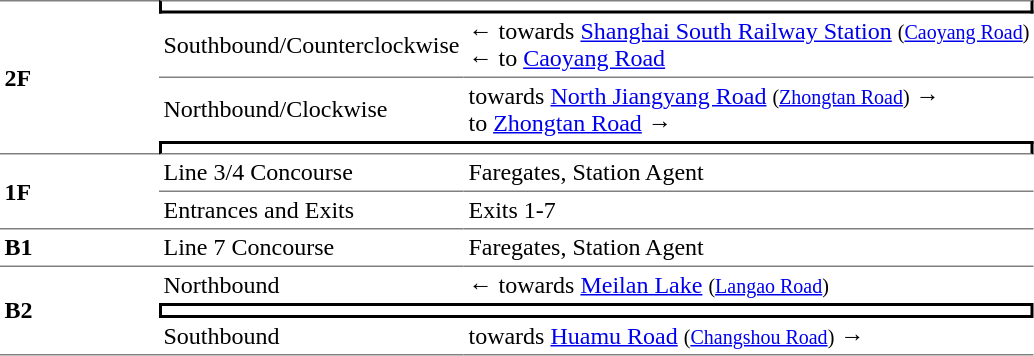<table cellspacing=0 cellpadding=3>
<tr>
<td style="border-top:solid 1px gray;border-bottom:solid 1px gray;" rowspan=4 width=100><strong>2F</strong></td>
<td style="border-top:solid 1px gray;border-right:solid 2px black;border-left:solid 2px black;border-bottom:solid 2px black;" colspan=2></td>
</tr>
<tr>
<td style="border-bottom:solid 1px gray;">Southbound/Counterclockwise</td>
<td style="border-bottom:solid 1px gray;">←  towards <a href='#'>Shanghai South Railway Station</a> <small>(<a href='#'>Caoyang Road</a>)</small><br>←  to <a href='#'>Caoyang Road</a></td>
</tr>
<tr>
<td>Northbound/Clockwise</td>
<td>  towards <a href='#'>North Jiangyang Road</a> <small>(<a href='#'>Zhongtan Road</a>)</small> →<br>  to <a href='#'>Zhongtan Road</a> →</td>
</tr>
<tr>
<td style="border-right:solid 2px black;border-left:solid 2px black;border-top:solid 2px black;border-bottom:solid 1px gray;" colspan=2></td>
</tr>
<tr>
<td style="border-bottom:solid 1px gray;" rowspan=2><strong>1F</strong></td>
<td style="border-bottom:solid 1px gray;">Line 3/4 Concourse</td>
<td style="border-bottom:solid 1px gray;">Faregates, Station Agent</td>
</tr>
<tr>
<td style="border-bottom:solid 1px gray;">Entrances and Exits</td>
<td style="border-bottom:solid 1px gray;">Exits 1-7</td>
</tr>
<tr>
<td style="border-bottom:solid 1px gray;"><strong>B1</strong></td>
<td style="border-bottom:solid 1px gray;">Line 7 Concourse</td>
<td style="border-bottom:solid 1px gray;">Faregates, Station Agent</td>
</tr>
<tr>
<td style="border-bottom:solid 1px gray;" rowspan=3><strong>B2</strong></td>
<td>Northbound</td>
<td>←  towards <a href='#'>Meilan Lake</a> <small>(<a href='#'>Langao Road</a>)</small></td>
</tr>
<tr>
<td style="border-right:solid 2px black;border-left:solid 2px black;border-top:solid 2px black;border-bottom:solid 2px black;" colspan=2></td>
</tr>
<tr>
<td style="border-bottom: solid 1px gray;">Southbound</td>
<td style="border-bottom: solid 1px gray;">  towards <a href='#'>Huamu Road</a> <small>(<a href='#'>Changshou Road</a>)</small> →</td>
</tr>
</table>
